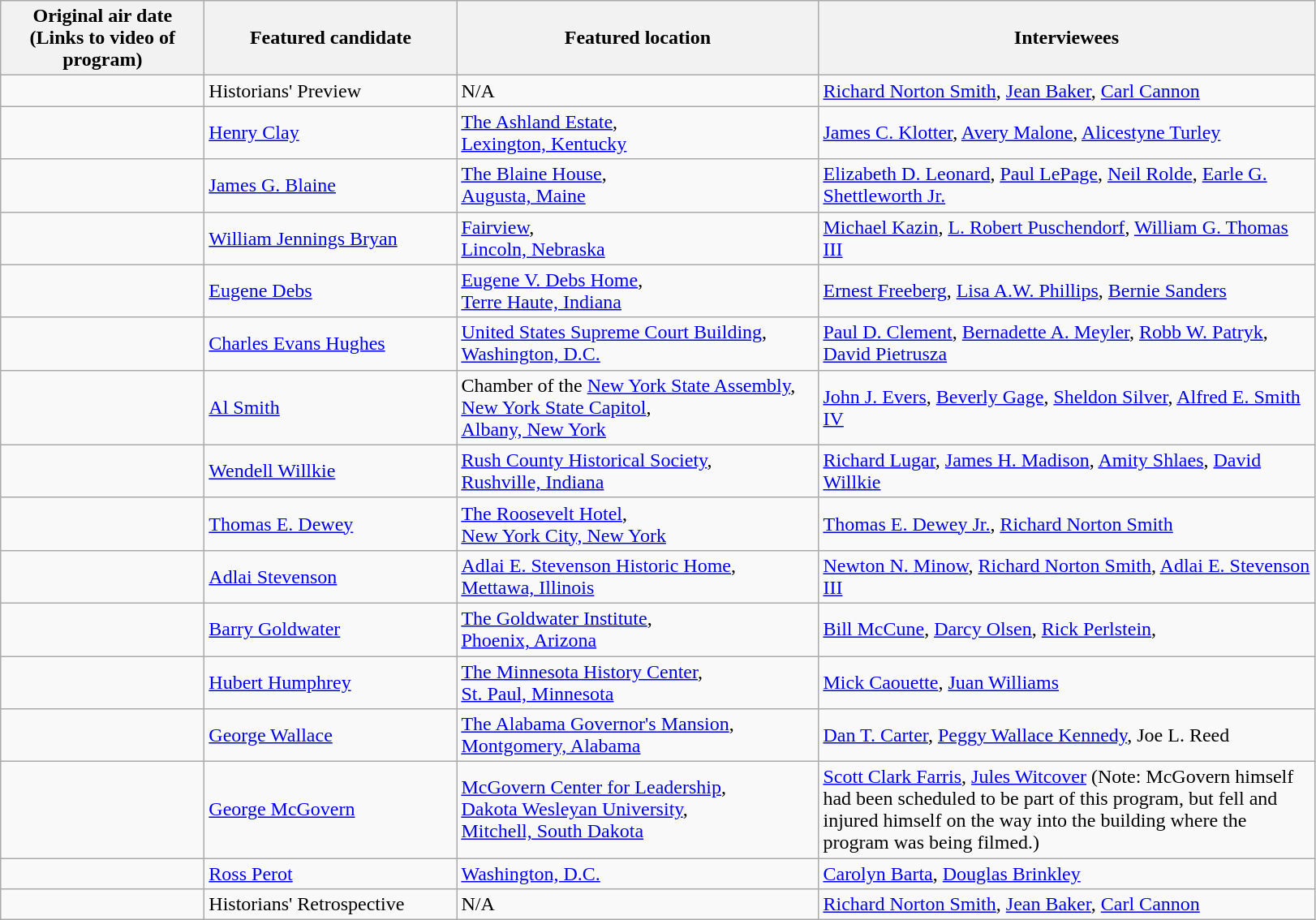<table class="wikitable">
<tr>
<th style="width:160px;">Original air date<br>(Links to video of program)</th>
<th style="width:200px;">Featured candidate</th>
<th style="width:290px;">Featured location</th>
<th style="width:400px;">Interviewees</th>
</tr>
<tr>
<td></td>
<td>Historians' Preview</td>
<td>N/A</td>
<td><a href='#'>Richard Norton Smith</a>, <a href='#'>Jean Baker</a>, <a href='#'>Carl Cannon</a></td>
</tr>
<tr>
<td></td>
<td><a href='#'>Henry Clay</a></td>
<td><a href='#'>The Ashland Estate</a>,<br><a href='#'>Lexington, Kentucky</a></td>
<td><a href='#'>James C. Klotter</a>, <a href='#'>Avery Malone</a>, <a href='#'>Alicestyne Turley</a></td>
</tr>
<tr>
<td></td>
<td><a href='#'>James G. Blaine</a></td>
<td><a href='#'>The Blaine House</a>,<br><a href='#'>Augusta, Maine</a></td>
<td><a href='#'>Elizabeth D. Leonard</a>, <a href='#'>Paul LePage</a>, <a href='#'>Neil Rolde</a>, <a href='#'>Earle G. Shettleworth Jr.</a></td>
</tr>
<tr>
<td></td>
<td><a href='#'>William Jennings Bryan</a></td>
<td><a href='#'>Fairview</a>,<br><a href='#'>Lincoln, Nebraska</a></td>
<td><a href='#'>Michael Kazin</a>, <a href='#'>L. Robert Puschendorf</a>, <a href='#'>William G. Thomas III</a></td>
</tr>
<tr>
<td></td>
<td><a href='#'>Eugene Debs</a></td>
<td><a href='#'>Eugene V. Debs Home</a>,<br><a href='#'>Terre Haute, Indiana</a></td>
<td><a href='#'>Ernest Freeberg</a>, <a href='#'>Lisa A.W. Phillips</a>, <a href='#'>Bernie Sanders</a></td>
</tr>
<tr>
<td></td>
<td><a href='#'>Charles Evans Hughes</a></td>
<td><a href='#'>United States Supreme Court Building</a>,<br><a href='#'>Washington, D.C.</a></td>
<td><a href='#'>Paul D. Clement</a>, <a href='#'>Bernadette A. Meyler</a>, <a href='#'>Robb W. Patryk</a>, <a href='#'>David Pietrusza</a></td>
</tr>
<tr>
<td></td>
<td><a href='#'>Al Smith</a></td>
<td>Chamber of the <a href='#'>New York State Assembly</a>,<br><a href='#'>New York State Capitol</a>,<br><a href='#'>Albany, New York</a></td>
<td><a href='#'>John J. Evers</a>, <a href='#'>Beverly Gage</a>, <a href='#'>Sheldon Silver</a>, <a href='#'>Alfred E. Smith IV</a></td>
</tr>
<tr>
<td></td>
<td><a href='#'>Wendell Willkie</a></td>
<td><a href='#'>Rush County Historical Society</a>,<br><a href='#'>Rushville, Indiana</a></td>
<td><a href='#'>Richard Lugar</a>, <a href='#'>James H. Madison</a>, <a href='#'>Amity Shlaes</a>, <a href='#'>David Willkie</a></td>
</tr>
<tr>
<td></td>
<td><a href='#'>Thomas E. Dewey</a></td>
<td><a href='#'>The Roosevelt Hotel</a>,<br><a href='#'>New York City, New York</a></td>
<td><a href='#'>Thomas E. Dewey Jr.</a>, <a href='#'>Richard Norton Smith</a></td>
</tr>
<tr>
<td></td>
<td><a href='#'>Adlai Stevenson</a></td>
<td><a href='#'>Adlai E. Stevenson Historic Home</a>,<br><a href='#'>Mettawa, Illinois</a></td>
<td><a href='#'>Newton N. Minow</a>, <a href='#'>Richard Norton Smith</a>, <a href='#'>Adlai E. Stevenson III</a></td>
</tr>
<tr>
<td></td>
<td><a href='#'>Barry Goldwater</a></td>
<td><a href='#'>The Goldwater Institute</a>,<br><a href='#'>Phoenix, Arizona</a></td>
<td><a href='#'>Bill McCune</a>, <a href='#'>Darcy Olsen</a>, <a href='#'>Rick Perlstein</a>,</td>
</tr>
<tr>
<td></td>
<td><a href='#'>Hubert Humphrey</a></td>
<td><a href='#'>The Minnesota History Center</a>,<br><a href='#'>St. Paul, Minnesota</a></td>
<td><a href='#'>Mick Caouette</a>, <a href='#'>Juan Williams</a></td>
</tr>
<tr>
<td></td>
<td><a href='#'>George Wallace</a></td>
<td><a href='#'>The Alabama Governor's Mansion</a>,<br><a href='#'>Montgomery, Alabama</a></td>
<td><a href='#'>Dan T. Carter</a>, <a href='#'>Peggy Wallace Kennedy</a>, Joe L. Reed</td>
</tr>
<tr>
<td></td>
<td><a href='#'>George McGovern</a></td>
<td><a href='#'>McGovern Center for Leadership</a>,<br><a href='#'>Dakota Wesleyan University</a>,<br><a href='#'>Mitchell, South Dakota</a></td>
<td><a href='#'>Scott Clark Farris</a>, <a href='#'>Jules Witcover</a> (Note: McGovern himself had been scheduled to be part of this program, but fell and injured himself on the way into the building where the program was being filmed.)</td>
</tr>
<tr>
<td></td>
<td><a href='#'>Ross Perot</a></td>
<td><a href='#'>Washington, D.C.</a></td>
<td><a href='#'>Carolyn Barta</a>, <a href='#'>Douglas Brinkley</a></td>
</tr>
<tr>
<td></td>
<td>Historians' Retrospective</td>
<td>N/A</td>
<td><a href='#'>Richard Norton Smith</a>, <a href='#'>Jean Baker</a>, <a href='#'>Carl Cannon</a></td>
</tr>
</table>
